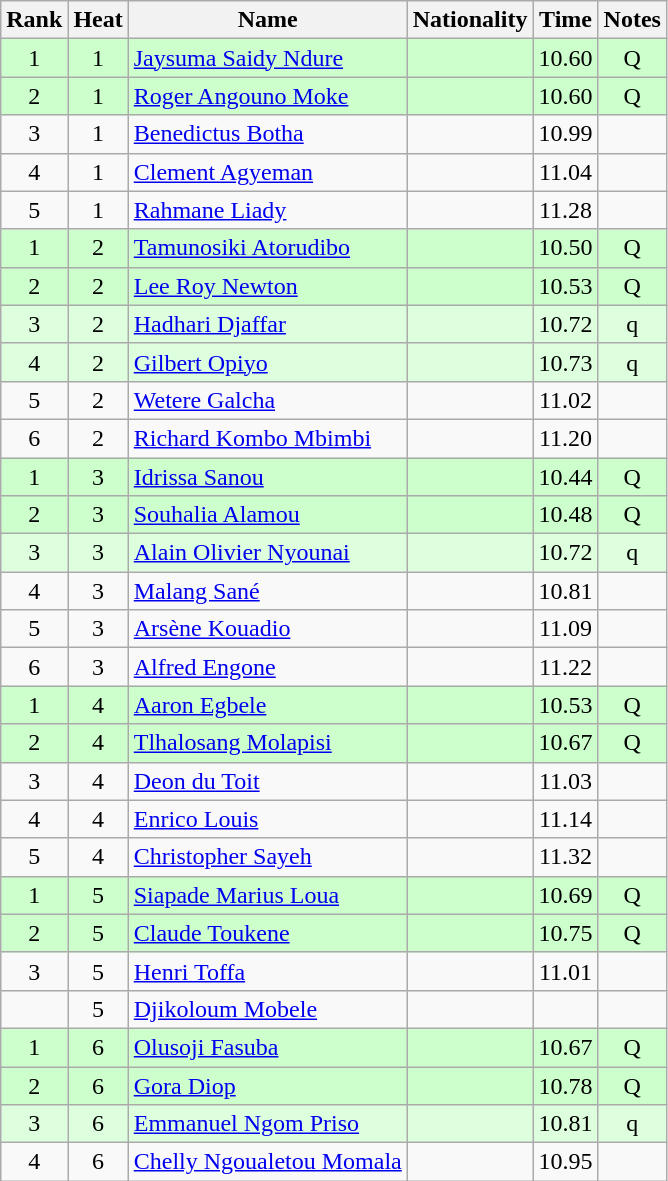<table class="wikitable sortable" style="text-align:center">
<tr>
<th>Rank</th>
<th>Heat</th>
<th>Name</th>
<th>Nationality</th>
<th>Time</th>
<th>Notes</th>
</tr>
<tr bgcolor=ccffcc>
<td>1</td>
<td>1</td>
<td align=left><a href='#'>Jaysuma Saidy Ndure</a></td>
<td align=left></td>
<td>10.60</td>
<td>Q</td>
</tr>
<tr bgcolor=ccffcc>
<td>2</td>
<td>1</td>
<td align=left><a href='#'>Roger Angouno Moke</a></td>
<td align=left></td>
<td>10.60</td>
<td>Q</td>
</tr>
<tr>
<td>3</td>
<td>1</td>
<td align=left><a href='#'>Benedictus Botha</a></td>
<td align=left></td>
<td>10.99</td>
<td></td>
</tr>
<tr>
<td>4</td>
<td>1</td>
<td align=left><a href='#'>Clement Agyeman</a></td>
<td align=left></td>
<td>11.04</td>
<td></td>
</tr>
<tr>
<td>5</td>
<td>1</td>
<td align=left><a href='#'>Rahmane Liady</a></td>
<td align=left></td>
<td>11.28</td>
<td></td>
</tr>
<tr bgcolor=ccffcc>
<td>1</td>
<td>2</td>
<td align=left><a href='#'>Tamunosiki Atorudibo</a></td>
<td align=left></td>
<td>10.50</td>
<td>Q</td>
</tr>
<tr bgcolor=ccffcc>
<td>2</td>
<td>2</td>
<td align=left><a href='#'>Lee Roy Newton</a></td>
<td align=left></td>
<td>10.53</td>
<td>Q</td>
</tr>
<tr bgcolor=ddffdd>
<td>3</td>
<td>2</td>
<td align=left><a href='#'>Hadhari Djaffar</a></td>
<td align=left></td>
<td>10.72</td>
<td>q</td>
</tr>
<tr bgcolor=ddffdd>
<td>4</td>
<td>2</td>
<td align=left><a href='#'>Gilbert Opiyo</a></td>
<td align=left></td>
<td>10.73</td>
<td>q</td>
</tr>
<tr>
<td>5</td>
<td>2</td>
<td align=left><a href='#'>Wetere Galcha</a></td>
<td align=left></td>
<td>11.02</td>
<td></td>
</tr>
<tr>
<td>6</td>
<td>2</td>
<td align=left><a href='#'>Richard Kombo Mbimbi</a></td>
<td align=left></td>
<td>11.20</td>
<td></td>
</tr>
<tr bgcolor=ccffcc>
<td>1</td>
<td>3</td>
<td align=left><a href='#'>Idrissa Sanou</a></td>
<td align=left></td>
<td>10.44</td>
<td>Q</td>
</tr>
<tr bgcolor=ccffcc>
<td>2</td>
<td>3</td>
<td align=left><a href='#'>Souhalia Alamou</a></td>
<td align=left></td>
<td>10.48</td>
<td>Q</td>
</tr>
<tr bgcolor=ddffdd>
<td>3</td>
<td>3</td>
<td align=left><a href='#'>Alain Olivier Nyounai</a></td>
<td align=left></td>
<td>10.72</td>
<td>q</td>
</tr>
<tr>
<td>4</td>
<td>3</td>
<td align=left><a href='#'>Malang Sané</a></td>
<td align=left></td>
<td>10.81</td>
<td></td>
</tr>
<tr>
<td>5</td>
<td>3</td>
<td align=left><a href='#'>Arsène Kouadio</a></td>
<td align=left></td>
<td>11.09</td>
<td></td>
</tr>
<tr>
<td>6</td>
<td>3</td>
<td align=left><a href='#'>Alfred Engone</a></td>
<td align=left></td>
<td>11.22</td>
<td></td>
</tr>
<tr bgcolor=ccffcc>
<td>1</td>
<td>4</td>
<td align=left><a href='#'>Aaron Egbele</a></td>
<td align=left></td>
<td>10.53</td>
<td>Q</td>
</tr>
<tr bgcolor=ccffcc>
<td>2</td>
<td>4</td>
<td align=left><a href='#'>Tlhalosang Molapisi</a></td>
<td align=left></td>
<td>10.67</td>
<td>Q</td>
</tr>
<tr>
<td>3</td>
<td>4</td>
<td align=left><a href='#'>Deon du Toit</a></td>
<td align=left></td>
<td>11.03</td>
<td></td>
</tr>
<tr>
<td>4</td>
<td>4</td>
<td align=left><a href='#'>Enrico Louis</a></td>
<td align=left></td>
<td>11.14</td>
<td></td>
</tr>
<tr>
<td>5</td>
<td>4</td>
<td align=left><a href='#'>Christopher Sayeh</a></td>
<td align=left></td>
<td>11.32</td>
<td></td>
</tr>
<tr bgcolor=ccffcc>
<td>1</td>
<td>5</td>
<td align=left><a href='#'>Siapade Marius Loua</a></td>
<td align=left></td>
<td>10.69</td>
<td>Q</td>
</tr>
<tr bgcolor=ccffcc>
<td>2</td>
<td>5</td>
<td align=left><a href='#'>Claude Toukene</a></td>
<td align=left></td>
<td>10.75</td>
<td>Q</td>
</tr>
<tr>
<td>3</td>
<td>5</td>
<td align=left><a href='#'>Henri Toffa</a></td>
<td align=left></td>
<td>11.01</td>
<td></td>
</tr>
<tr>
<td></td>
<td>5</td>
<td align=left><a href='#'>Djikoloum Mobele</a></td>
<td align=left></td>
<td></td>
<td></td>
</tr>
<tr bgcolor=ccffcc>
<td>1</td>
<td>6</td>
<td align=left><a href='#'>Olusoji Fasuba</a></td>
<td align=left></td>
<td>10.67</td>
<td>Q</td>
</tr>
<tr bgcolor=ccffcc>
<td>2</td>
<td>6</td>
<td align=left><a href='#'>Gora Diop</a></td>
<td align=left></td>
<td>10.78</td>
<td>Q</td>
</tr>
<tr bgcolor=ddffdd>
<td>3</td>
<td>6</td>
<td align=left><a href='#'>Emmanuel Ngom Priso</a></td>
<td align=left></td>
<td>10.81</td>
<td>q</td>
</tr>
<tr>
<td>4</td>
<td>6</td>
<td align=left><a href='#'>Chelly Ngoualetou Momala</a></td>
<td align=left></td>
<td>10.95</td>
<td></td>
</tr>
</table>
